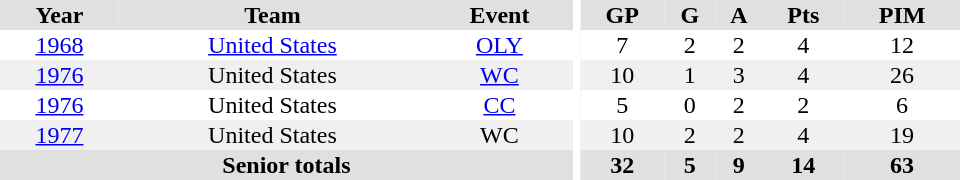<table border="0" cellpadding="1" cellspacing="0" ID="Table3" style="text-align:center; width:40em">
<tr bgcolor="#e0e0e0">
<th>Year</th>
<th>Team</th>
<th>Event</th>
<th rowspan="102" bgcolor="#ffffff"></th>
<th>GP</th>
<th>G</th>
<th>A</th>
<th>Pts</th>
<th>PIM</th>
</tr>
<tr>
<td><a href='#'>1968</a></td>
<td><a href='#'>United States</a></td>
<td><a href='#'>OLY</a></td>
<td>7</td>
<td>2</td>
<td>2</td>
<td>4</td>
<td>12</td>
</tr>
<tr bgcolor="#f0f0f0">
<td><a href='#'>1976</a></td>
<td>United States</td>
<td><a href='#'>WC</a></td>
<td>10</td>
<td>1</td>
<td>3</td>
<td>4</td>
<td>26</td>
</tr>
<tr>
<td><a href='#'>1976</a></td>
<td>United States</td>
<td><a href='#'>CC</a></td>
<td>5</td>
<td>0</td>
<td>2</td>
<td>2</td>
<td>6</td>
</tr>
<tr bgcolor="#f0f0f0">
<td><a href='#'>1977</a></td>
<td>United States</td>
<td>WC</td>
<td>10</td>
<td>2</td>
<td>2</td>
<td>4</td>
<td>19</td>
</tr>
<tr bgcolor="#e0e0e0">
<th colspan="3">Senior totals</th>
<th>32</th>
<th>5</th>
<th>9</th>
<th>14</th>
<th>63</th>
</tr>
</table>
